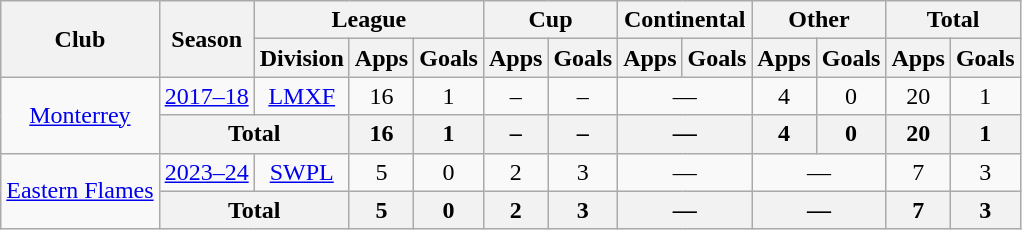<table class="wikitable" style="text-align: center;">
<tr>
<th rowspan="2">Club</th>
<th rowspan="2">Season</th>
<th colspan="3">League</th>
<th colspan="2">Cup</th>
<th colspan="2">Continental</th>
<th colspan="2">Other</th>
<th colspan="2">Total</th>
</tr>
<tr>
<th>Division</th>
<th>Apps</th>
<th>Goals</th>
<th>Apps</th>
<th>Goals</th>
<th>Apps</th>
<th>Goals</th>
<th>Apps</th>
<th>Goals</th>
<th>Apps</th>
<th>Goals</th>
</tr>
<tr>
<td rowspan="2"><a href='#'>Monterrey</a></td>
<td><a href='#'>2017–18</a></td>
<td><a href='#'>LMXF</a></td>
<td>16</td>
<td>1</td>
<td>–</td>
<td>–</td>
<td colspan="2">—</td>
<td>4</td>
<td>0</td>
<td>20</td>
<td>1</td>
</tr>
<tr>
<th colspan="2">Total</th>
<th>16</th>
<th>1</th>
<th>–</th>
<th>–</th>
<th colspan="2">—</th>
<th>4</th>
<th>0</th>
<th>20</th>
<th>1</th>
</tr>
<tr>
<td rowspan="2"><a href='#'>Eastern Flames</a></td>
<td><a href='#'>2023–24</a></td>
<td><a href='#'>SWPL</a></td>
<td>5</td>
<td>0</td>
<td>2</td>
<td>3</td>
<td colspan="2">—</td>
<td colspan="2">—</td>
<td>7</td>
<td>3</td>
</tr>
<tr>
<th colspan="2">Total</th>
<th>5</th>
<th>0</th>
<th>2</th>
<th>3</th>
<th colspan="2">—</th>
<th colspan="2">—</th>
<th>7</th>
<th>3</th>
</tr>
</table>
